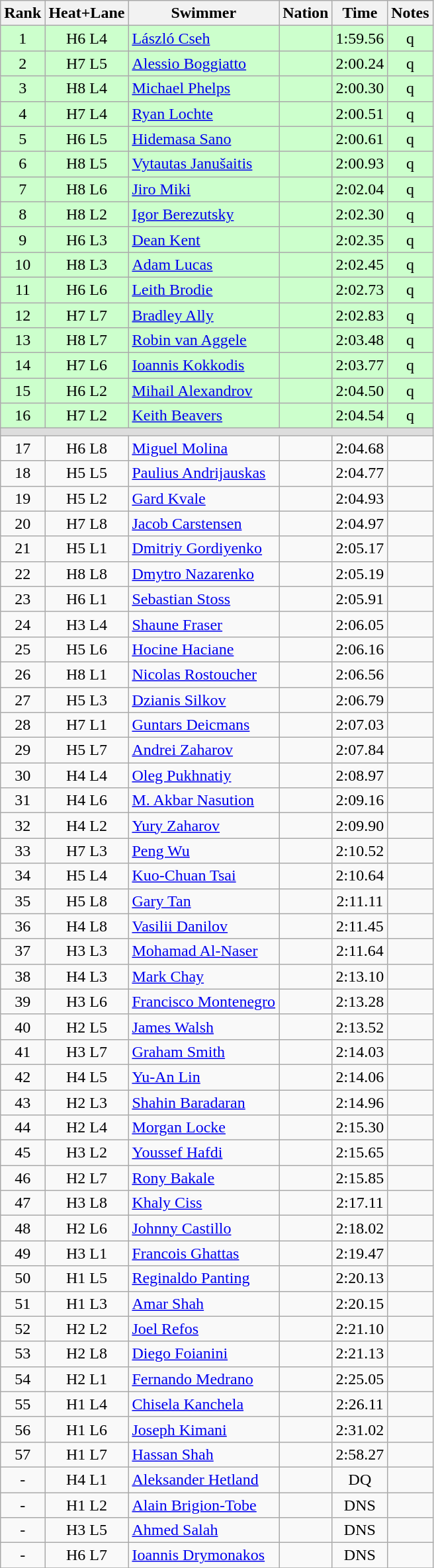<table class="wikitable sortable" style="text-align:center">
<tr>
<th>Rank</th>
<th>Heat+Lane</th>
<th>Swimmer</th>
<th>Nation</th>
<th>Time</th>
<th>Notes</th>
</tr>
<tr bgcolor=ccffcc>
<td>1</td>
<td>H6 L4</td>
<td align=left><a href='#'>László Cseh</a></td>
<td align=left></td>
<td>1:59.56</td>
<td>q</td>
</tr>
<tr bgcolor=ccffcc>
<td>2</td>
<td>H7 L5</td>
<td align=left><a href='#'>Alessio Boggiatto</a></td>
<td align=left></td>
<td>2:00.24</td>
<td>q</td>
</tr>
<tr bgcolor=ccffcc>
<td>3</td>
<td>H8 L4</td>
<td align=left><a href='#'>Michael Phelps</a></td>
<td align=left></td>
<td>2:00.30</td>
<td>q</td>
</tr>
<tr bgcolor=ccffcc>
<td>4</td>
<td>H7 L4</td>
<td align=left><a href='#'>Ryan Lochte</a></td>
<td align=left></td>
<td>2:00.51</td>
<td>q</td>
</tr>
<tr bgcolor=ccffcc>
<td>5</td>
<td>H6 L5</td>
<td align=left><a href='#'>Hidemasa Sano</a></td>
<td align=left></td>
<td>2:00.61</td>
<td>q</td>
</tr>
<tr bgcolor=ccffcc>
<td>6</td>
<td>H8 L5</td>
<td align=left><a href='#'>Vytautas Janušaitis</a></td>
<td align=left></td>
<td>2:00.93</td>
<td>q</td>
</tr>
<tr bgcolor=ccffcc>
<td>7</td>
<td>H8 L6</td>
<td align=left><a href='#'>Jiro Miki</a></td>
<td align=left></td>
<td>2:02.04</td>
<td>q</td>
</tr>
<tr bgcolor=ccffcc>
<td>8</td>
<td>H8 L2</td>
<td align=left><a href='#'>Igor Berezutsky</a></td>
<td align=left></td>
<td>2:02.30</td>
<td>q</td>
</tr>
<tr bgcolor=ccffcc>
<td>9</td>
<td>H6 L3</td>
<td align=left><a href='#'>Dean Kent</a></td>
<td align=left></td>
<td>2:02.35</td>
<td>q</td>
</tr>
<tr bgcolor=ccffcc>
<td>10</td>
<td>H8 L3</td>
<td align=left><a href='#'>Adam Lucas</a></td>
<td align=left></td>
<td>2:02.45</td>
<td>q</td>
</tr>
<tr bgcolor=ccffcc>
<td>11</td>
<td>H6 L6</td>
<td align=left><a href='#'>Leith Brodie</a></td>
<td align=left></td>
<td>2:02.73</td>
<td>q</td>
</tr>
<tr bgcolor=ccffcc>
<td>12</td>
<td>H7 L7</td>
<td align=left><a href='#'>Bradley Ally</a></td>
<td align=left></td>
<td>2:02.83</td>
<td>q</td>
</tr>
<tr bgcolor=ccffcc>
<td>13</td>
<td>H8 L7</td>
<td align=left><a href='#'>Robin van Aggele</a></td>
<td align=left></td>
<td>2:03.48</td>
<td>q</td>
</tr>
<tr bgcolor=ccffcc>
<td>14</td>
<td>H7 L6</td>
<td align=left><a href='#'>Ioannis Kokkodis</a></td>
<td align=left></td>
<td>2:03.77</td>
<td>q</td>
</tr>
<tr bgcolor=ccffcc>
<td>15</td>
<td>H6 L2</td>
<td align=left><a href='#'>Mihail Alexandrov</a></td>
<td align=left></td>
<td>2:04.50</td>
<td>q</td>
</tr>
<tr bgcolor=ccffcc>
<td>16</td>
<td>H7 L2</td>
<td align=left><a href='#'>Keith Beavers</a></td>
<td align=left></td>
<td>2:04.54</td>
<td>q</td>
</tr>
<tr bgcolor=#DDDDDD>
<td colspan=7></td>
</tr>
<tr>
<td>17</td>
<td>H6 L8</td>
<td align=left><a href='#'>Miguel Molina</a></td>
<td align=left></td>
<td>2:04.68</td>
<td></td>
</tr>
<tr>
<td>18</td>
<td>H5 L5</td>
<td align=left><a href='#'>Paulius Andrijauskas</a></td>
<td align=left></td>
<td>2:04.77</td>
<td></td>
</tr>
<tr>
<td>19</td>
<td>H5 L2</td>
<td align=left><a href='#'>Gard Kvale</a></td>
<td align=left></td>
<td>2:04.93</td>
<td></td>
</tr>
<tr>
<td>20</td>
<td>H7 L8</td>
<td align=left><a href='#'>Jacob Carstensen</a></td>
<td align=left></td>
<td>2:04.97</td>
<td></td>
</tr>
<tr>
<td>21</td>
<td>H5 L1</td>
<td align=left><a href='#'>Dmitriy Gordiyenko</a></td>
<td align=left></td>
<td>2:05.17</td>
<td></td>
</tr>
<tr>
<td>22</td>
<td>H8 L8</td>
<td align=left><a href='#'>Dmytro Nazarenko</a></td>
<td align=left></td>
<td>2:05.19</td>
<td></td>
</tr>
<tr>
<td>23</td>
<td>H6 L1</td>
<td align=left><a href='#'>Sebastian Stoss</a></td>
<td align=left></td>
<td>2:05.91</td>
<td></td>
</tr>
<tr>
<td>24</td>
<td>H3 L4</td>
<td align=left><a href='#'>Shaune Fraser</a></td>
<td align=left></td>
<td>2:06.05</td>
<td></td>
</tr>
<tr>
<td>25</td>
<td>H5 L6</td>
<td align=left><a href='#'>Hocine Haciane</a></td>
<td align=left></td>
<td>2:06.16</td>
<td></td>
</tr>
<tr>
<td>26</td>
<td>H8 L1</td>
<td align=left><a href='#'>Nicolas Rostoucher</a></td>
<td align=left></td>
<td>2:06.56</td>
<td></td>
</tr>
<tr>
<td>27</td>
<td>H5 L3</td>
<td align=left><a href='#'>Dzianis Silkov</a></td>
<td align=left></td>
<td>2:06.79</td>
<td></td>
</tr>
<tr>
<td>28</td>
<td>H7 L1</td>
<td align=left><a href='#'>Guntars Deicmans</a></td>
<td align=left></td>
<td>2:07.03</td>
<td></td>
</tr>
<tr>
<td>29</td>
<td>H5 L7</td>
<td align=left><a href='#'>Andrei Zaharov</a></td>
<td align=left></td>
<td>2:07.84</td>
<td></td>
</tr>
<tr>
<td>30</td>
<td>H4 L4</td>
<td align=left><a href='#'>Oleg Pukhnatiy</a></td>
<td align=left></td>
<td>2:08.97</td>
<td></td>
</tr>
<tr>
<td>31</td>
<td>H4 L6</td>
<td align=left><a href='#'>M. Akbar Nasution</a></td>
<td align=left></td>
<td>2:09.16</td>
<td></td>
</tr>
<tr>
<td>32</td>
<td>H4 L2</td>
<td align=left><a href='#'>Yury Zaharov</a></td>
<td align=left></td>
<td>2:09.90</td>
<td></td>
</tr>
<tr>
<td>33</td>
<td>H7 L3</td>
<td align=left><a href='#'>Peng Wu</a></td>
<td align=left></td>
<td>2:10.52</td>
<td></td>
</tr>
<tr>
<td>34</td>
<td>H5 L4</td>
<td align=left><a href='#'>Kuo-Chuan Tsai</a></td>
<td align=left></td>
<td>2:10.64</td>
<td></td>
</tr>
<tr>
<td>35</td>
<td>H5 L8</td>
<td align=left><a href='#'>Gary Tan</a></td>
<td align=left></td>
<td>2:11.11</td>
<td></td>
</tr>
<tr>
<td>36</td>
<td>H4 L8</td>
<td align=left><a href='#'>Vasilii Danilov</a></td>
<td align=left></td>
<td>2:11.45</td>
<td></td>
</tr>
<tr>
<td>37</td>
<td>H3 L3</td>
<td align=left><a href='#'>Mohamad Al-Naser</a></td>
<td align=left></td>
<td>2:11.64</td>
<td></td>
</tr>
<tr>
<td>38</td>
<td>H4 L3</td>
<td align=left><a href='#'>Mark Chay</a></td>
<td align=left></td>
<td>2:13.10</td>
<td></td>
</tr>
<tr>
<td>39</td>
<td>H3 L6</td>
<td align=left><a href='#'>Francisco Montenegro</a></td>
<td align=left></td>
<td>2:13.28</td>
<td></td>
</tr>
<tr>
<td>40</td>
<td>H2 L5</td>
<td align=left><a href='#'>James Walsh</a></td>
<td align=left></td>
<td>2:13.52</td>
<td></td>
</tr>
<tr>
<td>41</td>
<td>H3 L7</td>
<td align=left><a href='#'>Graham Smith</a></td>
<td align=left></td>
<td>2:14.03</td>
<td></td>
</tr>
<tr>
<td>42</td>
<td>H4 L5</td>
<td align=left><a href='#'>Yu-An Lin</a></td>
<td align=left></td>
<td>2:14.06</td>
<td></td>
</tr>
<tr>
<td>43</td>
<td>H2 L3</td>
<td align=left><a href='#'>Shahin Baradaran</a></td>
<td align=left></td>
<td>2:14.96</td>
<td></td>
</tr>
<tr>
<td>44</td>
<td>H2 L4</td>
<td align=left><a href='#'>Morgan Locke</a></td>
<td align=left></td>
<td>2:15.30</td>
<td></td>
</tr>
<tr>
<td>45</td>
<td>H3 L2</td>
<td align=left><a href='#'>Youssef Hafdi</a></td>
<td align=left></td>
<td>2:15.65</td>
<td></td>
</tr>
<tr>
<td>46</td>
<td>H2 L7</td>
<td align=left><a href='#'>Rony Bakale</a></td>
<td align=left></td>
<td>2:15.85</td>
<td></td>
</tr>
<tr>
<td>47</td>
<td>H3 L8</td>
<td align=left><a href='#'>Khaly Ciss</a></td>
<td align=left></td>
<td>2:17.11</td>
<td></td>
</tr>
<tr>
<td>48</td>
<td>H2 L6</td>
<td align=left><a href='#'>Johnny Castillo</a></td>
<td align=left></td>
<td>2:18.02</td>
<td></td>
</tr>
<tr>
<td>49</td>
<td>H3 L1</td>
<td align=left><a href='#'>Francois Ghattas</a></td>
<td align=left></td>
<td>2:19.47</td>
<td></td>
</tr>
<tr>
<td>50</td>
<td>H1 L5</td>
<td align=left><a href='#'>Reginaldo Panting</a></td>
<td align=left></td>
<td>2:20.13</td>
<td></td>
</tr>
<tr>
<td>51</td>
<td>H1 L3</td>
<td align=left><a href='#'>Amar Shah</a></td>
<td align=left></td>
<td>2:20.15</td>
<td></td>
</tr>
<tr>
<td>52</td>
<td>H2 L2</td>
<td align=left><a href='#'>Joel Refos</a></td>
<td align=left></td>
<td>2:21.10</td>
<td></td>
</tr>
<tr>
<td>53</td>
<td>H2 L8</td>
<td align=left><a href='#'>Diego Foianini</a></td>
<td align=left></td>
<td>2:21.13</td>
<td></td>
</tr>
<tr>
<td>54</td>
<td>H2 L1</td>
<td align=left><a href='#'>Fernando Medrano</a></td>
<td align=left></td>
<td>2:25.05</td>
<td></td>
</tr>
<tr>
<td>55</td>
<td>H1 L4</td>
<td align=left><a href='#'>Chisela Kanchela</a></td>
<td align=left></td>
<td>2:26.11</td>
<td></td>
</tr>
<tr>
<td>56</td>
<td>H1 L6</td>
<td align=left><a href='#'>Joseph Kimani</a></td>
<td align=left></td>
<td>2:31.02</td>
<td></td>
</tr>
<tr>
<td>57</td>
<td>H1 L7</td>
<td align=left><a href='#'>Hassan Shah</a></td>
<td align=left></td>
<td>2:58.27</td>
<td></td>
</tr>
<tr>
<td>-</td>
<td>H4 L1</td>
<td align=left><a href='#'>Aleksander Hetland</a></td>
<td align=left></td>
<td>DQ</td>
<td></td>
</tr>
<tr>
<td>-</td>
<td>H1 L2</td>
<td align=left><a href='#'>Alain Brigion-Tobe</a></td>
<td align=left></td>
<td>DNS</td>
<td></td>
</tr>
<tr>
<td>-</td>
<td>H3 L5</td>
<td align=left><a href='#'>Ahmed Salah</a></td>
<td align=left></td>
<td>DNS</td>
<td></td>
</tr>
<tr>
<td>-</td>
<td>H6 L7</td>
<td align=left><a href='#'>Ioannis Drymonakos</a></td>
<td align=left></td>
<td>DNS</td>
<td></td>
</tr>
<tr>
</tr>
</table>
